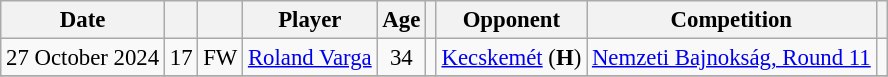<table class="wikitable sortable" style="text-align:center; font-size:95%;">
<tr>
<th>Date</th>
<th></th>
<th></th>
<th>Player</th>
<th>Age</th>
<th></th>
<th>Opponent</th>
<th>Competition</th>
<th class="unsortable"></th>
</tr>
<tr>
<td data-sort-value="1">27 October 2024</td>
<td>17</td>
<td>FW</td>
<td style="text-align:left;" data-sort-value="VargaR"> <a href='#'>Roland Varga</a></td>
<td>34</td>
<td></td>
<td style="text-align:left;"><a href='#'>Kecskemét</a> (<strong>H</strong>)</td>
<td style="text-align:left;"><a href='#'>Nemzeti Bajnokság, Round 11</a></td>
<td></td>
</tr>
<tr>
</tr>
</table>
